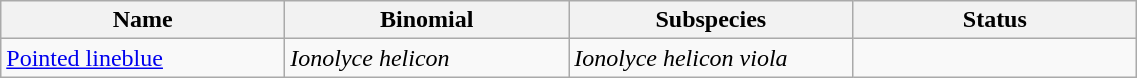<table width=60% class="wikitable">
<tr>
<th width=20%>Name</th>
<th width=20%>Binomial</th>
<th width=20%>Subspecies</th>
<th width=20%>Status</th>
</tr>
<tr>
<td><a href='#'>Pointed lineblue</a><br></td>
<td><em>Ionolyce helicon</em></td>
<td><em>Ionolyce helicon viola</em></td>
<td></td>
</tr>
</table>
